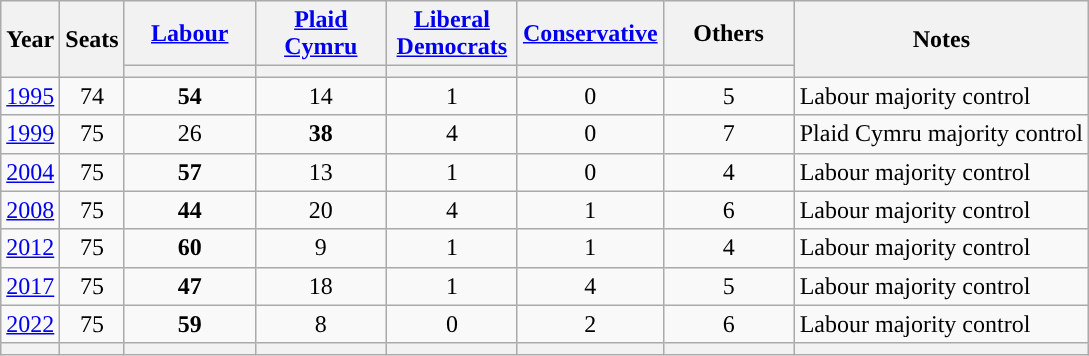<table class="wikitable" style=text-align:center>
<tr>
<th rowspan=2>Year</th>
<th rowspan=2>Seats</th>
<th width="80"><a href='#'>Labour</a></th>
<th width="80"><a href='#'>Plaid Cymru</a></th>
<th width="80"><a href='#'>Liberal Democrats</a></th>
<th width="80"><a href='#'>Conservative</a></th>
<th width="80">Others</th>
<th rowspan=2>Notes</th>
</tr>
<tr>
<th style="background-color: "></th>
<th style="background-color: "></th>
<th style="background-color: "></th>
<th style="background-color: "></th>
<th style="background-color: "></th>
</tr>
<tr>
<td><a href='#'>1995</a></td>
<td>74</td>
<td><strong>54</strong></td>
<td>14</td>
<td>1</td>
<td>0</td>
<td>5</td>
<td align=left>Labour majority control</td>
</tr>
<tr>
<td><a href='#'>1999</a></td>
<td>75</td>
<td>26</td>
<td><strong>38</strong></td>
<td>4</td>
<td>0</td>
<td>7</td>
<td align=left>Plaid Cymru majority control</td>
</tr>
<tr>
<td><a href='#'>2004</a></td>
<td>75</td>
<td><strong>57</strong></td>
<td>13</td>
<td>1</td>
<td>0</td>
<td>4</td>
<td align=left>Labour majority control</td>
</tr>
<tr>
<td><a href='#'>2008</a></td>
<td>75</td>
<td><strong>44</strong></td>
<td>20</td>
<td>4</td>
<td>1</td>
<td>6</td>
<td align=left>Labour majority control</td>
</tr>
<tr>
<td><a href='#'>2012</a></td>
<td>75</td>
<td><strong>60</strong></td>
<td>9</td>
<td>1</td>
<td>1</td>
<td>4</td>
<td align=left>Labour majority control</td>
</tr>
<tr>
<td><a href='#'>2017</a></td>
<td>75</td>
<td><strong>47</strong></td>
<td>18</td>
<td>1</td>
<td>4</td>
<td>5</td>
<td align=left>Labour majority control</td>
</tr>
<tr>
<td><a href='#'>2022</a></td>
<td>75</td>
<td><strong>59</strong></td>
<td>8</td>
<td>0</td>
<td>2</td>
<td>6</td>
<td align=left>Labour majority control</td>
</tr>
<tr>
<th></th>
<th></th>
<th style="background-color: "></th>
<th style="background-color: "></th>
<th style="background-color: "></th>
<th style="background-color: "></th>
<th style="background-color: "></th>
<th></th>
</tr>
</table>
